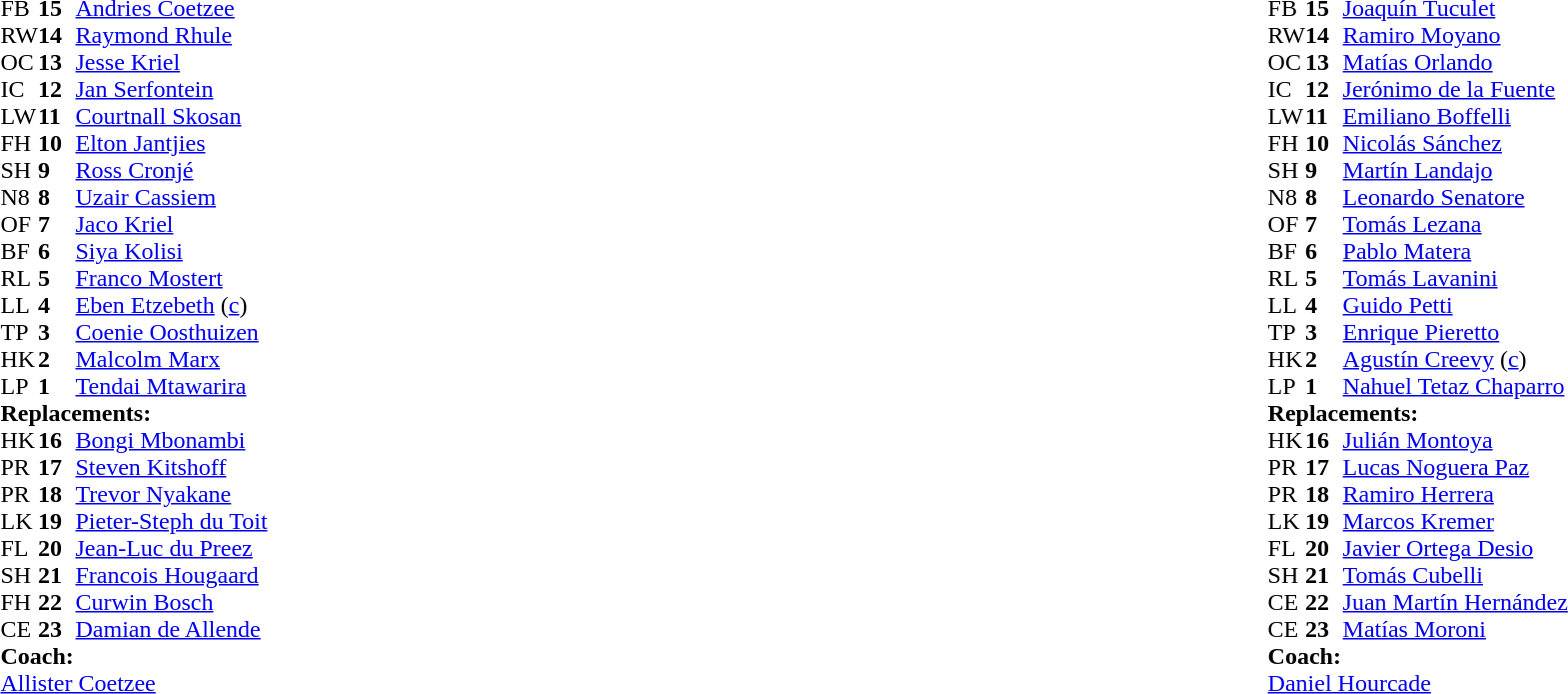<table style="width:100%;">
<tr>
<td style="vertical-align:top; width:50%"><br><table cellspacing="0" cellpadding="0">
<tr>
<th width="25"></th>
<th width="25"></th>
</tr>
<tr>
<td>FB</td>
<td><strong>15</strong></td>
<td><a href='#'>Andries Coetzee</a></td>
</tr>
<tr>
<td>RW</td>
<td><strong>14</strong></td>
<td><a href='#'>Raymond Rhule</a></td>
</tr>
<tr>
<td>OC</td>
<td><strong>13</strong></td>
<td><a href='#'>Jesse Kriel</a></td>
</tr>
<tr>
<td>IC</td>
<td><strong>12</strong></td>
<td><a href='#'>Jan Serfontein</a></td>
<td></td>
<td></td>
</tr>
<tr>
<td>LW</td>
<td><strong>11</strong></td>
<td><a href='#'>Courtnall Skosan</a></td>
</tr>
<tr>
<td>FH</td>
<td><strong>10</strong></td>
<td><a href='#'>Elton Jantjies</a></td>
<td></td>
<td></td>
</tr>
<tr>
<td>SH</td>
<td><strong>9</strong></td>
<td><a href='#'>Ross Cronjé</a></td>
<td></td>
<td></td>
</tr>
<tr>
<td>N8</td>
<td><strong>8</strong></td>
<td><a href='#'>Uzair Cassiem</a></td>
</tr>
<tr>
<td>OF</td>
<td><strong>7</strong></td>
<td><a href='#'>Jaco Kriel</a></td>
<td></td>
<td></td>
</tr>
<tr>
<td>BF</td>
<td><strong>6</strong></td>
<td><a href='#'>Siya Kolisi</a></td>
</tr>
<tr>
<td>RL</td>
<td><strong>5</strong></td>
<td><a href='#'>Franco Mostert</a></td>
<td></td>
<td></td>
</tr>
<tr>
<td>LL</td>
<td><strong>4</strong></td>
<td><a href='#'>Eben Etzebeth</a> (<a href='#'>c</a>)</td>
</tr>
<tr>
<td>TP</td>
<td><strong>3</strong></td>
<td><a href='#'>Coenie Oosthuizen</a></td>
<td></td>
<td></td>
</tr>
<tr>
<td>HK</td>
<td><strong>2</strong></td>
<td><a href='#'>Malcolm Marx</a></td>
<td></td>
<td></td>
</tr>
<tr>
<td>LP</td>
<td><strong>1</strong></td>
<td><a href='#'>Tendai Mtawarira</a></td>
<td></td>
<td></td>
</tr>
<tr>
<td colspan="3"><strong>Replacements:</strong></td>
</tr>
<tr>
<td>HK</td>
<td><strong>16</strong></td>
<td><a href='#'>Bongi Mbonambi</a></td>
<td></td>
<td></td>
</tr>
<tr>
<td>PR</td>
<td><strong>17</strong></td>
<td><a href='#'>Steven Kitshoff</a></td>
<td></td>
<td></td>
</tr>
<tr>
<td>PR</td>
<td><strong>18</strong></td>
<td><a href='#'>Trevor Nyakane</a></td>
<td></td>
<td></td>
</tr>
<tr>
<td>LK</td>
<td><strong>19</strong></td>
<td><a href='#'>Pieter-Steph du Toit</a></td>
<td></td>
<td></td>
</tr>
<tr>
<td>FL</td>
<td><strong>20</strong></td>
<td><a href='#'>Jean-Luc du Preez</a></td>
<td></td>
<td></td>
</tr>
<tr>
<td>SH</td>
<td><strong>21</strong></td>
<td><a href='#'>Francois Hougaard</a></td>
<td></td>
<td></td>
</tr>
<tr>
<td>FH</td>
<td><strong>22</strong></td>
<td><a href='#'>Curwin Bosch</a></td>
<td></td>
<td></td>
</tr>
<tr>
<td>CE</td>
<td><strong>23</strong></td>
<td><a href='#'>Damian de Allende</a></td>
<td></td>
<td></td>
</tr>
<tr>
<td colspan="3"><strong>Coach:</strong></td>
</tr>
<tr>
<td colspan="4"> <a href='#'>Allister Coetzee</a></td>
</tr>
</table>
</td>
<td style="vertical-align:top"></td>
<td style="vertical-align:top; width:50%"><br><table cellspacing="0" cellpadding="0" style="margin:auto">
<tr>
<th width="25"></th>
<th width="25"></th>
</tr>
<tr>
<td>FB</td>
<td><strong>15</strong></td>
<td><a href='#'>Joaquín Tuculet</a></td>
</tr>
<tr>
<td>RW</td>
<td><strong>14</strong></td>
<td><a href='#'>Ramiro Moyano</a></td>
</tr>
<tr>
<td>OC</td>
<td><strong>13</strong></td>
<td><a href='#'>Matías Orlando</a></td>
<td></td>
<td></td>
</tr>
<tr>
<td>IC</td>
<td><strong>12</strong></td>
<td><a href='#'>Jerónimo de la Fuente</a></td>
</tr>
<tr>
<td>LW</td>
<td><strong>11</strong></td>
<td><a href='#'>Emiliano Boffelli</a></td>
</tr>
<tr>
<td>FH</td>
<td><strong>10</strong></td>
<td><a href='#'>Nicolás Sánchez</a></td>
<td></td>
<td></td>
</tr>
<tr>
<td>SH</td>
<td><strong>9</strong></td>
<td><a href='#'>Martín Landajo</a></td>
<td></td>
<td></td>
</tr>
<tr>
<td>N8</td>
<td><strong>8</strong></td>
<td><a href='#'>Leonardo Senatore</a></td>
<td></td>
<td></td>
</tr>
<tr>
<td>OF</td>
<td><strong>7</strong></td>
<td><a href='#'>Tomás Lezana</a></td>
</tr>
<tr>
<td>BF</td>
<td><strong>6</strong></td>
<td><a href='#'>Pablo Matera</a></td>
</tr>
<tr>
<td>RL</td>
<td><strong>5</strong></td>
<td><a href='#'>Tomás Lavanini</a></td>
<td></td>
<td></td>
</tr>
<tr>
<td>LL</td>
<td><strong>4</strong></td>
<td><a href='#'>Guido Petti</a></td>
<td></td>
<td></td>
</tr>
<tr>
<td>TP</td>
<td><strong>3</strong></td>
<td><a href='#'>Enrique Pieretto</a></td>
</tr>
<tr>
<td>HK</td>
<td><strong>2</strong></td>
<td><a href='#'>Agustín Creevy</a> (<a href='#'>c</a>)</td>
<td></td>
<td></td>
</tr>
<tr>
<td>LP</td>
<td><strong>1</strong></td>
<td><a href='#'>Nahuel Tetaz Chaparro</a></td>
<td></td>
<td></td>
</tr>
<tr>
<td colspan="3"><strong>Replacements:</strong></td>
</tr>
<tr>
<td>HK</td>
<td><strong>16</strong></td>
<td><a href='#'>Julián Montoya</a></td>
<td></td>
<td></td>
</tr>
<tr>
<td>PR</td>
<td><strong>17</strong></td>
<td><a href='#'>Lucas Noguera Paz</a></td>
<td></td>
<td></td>
</tr>
<tr>
<td>PR</td>
<td><strong>18</strong></td>
<td><a href='#'>Ramiro Herrera</a></td>
<td></td>
<td></td>
</tr>
<tr>
<td>LK</td>
<td><strong>19</strong></td>
<td><a href='#'>Marcos Kremer</a></td>
<td></td>
<td></td>
</tr>
<tr>
<td>FL</td>
<td><strong>20</strong></td>
<td><a href='#'>Javier Ortega Desio</a></td>
<td></td>
<td></td>
</tr>
<tr>
<td>SH</td>
<td><strong>21</strong></td>
<td><a href='#'>Tomás Cubelli</a></td>
<td></td>
<td></td>
</tr>
<tr>
<td>CE</td>
<td><strong>22</strong></td>
<td><a href='#'>Juan Martín Hernández</a></td>
<td></td>
<td></td>
</tr>
<tr>
<td>CE</td>
<td><strong>23</strong></td>
<td><a href='#'>Matías Moroni</a></td>
<td></td>
<td></td>
</tr>
<tr>
<td colspan="3"><strong>Coach:</strong></td>
</tr>
<tr>
<td colspan="4"> <a href='#'>Daniel Hourcade</a></td>
</tr>
</table>
</td>
</tr>
</table>
